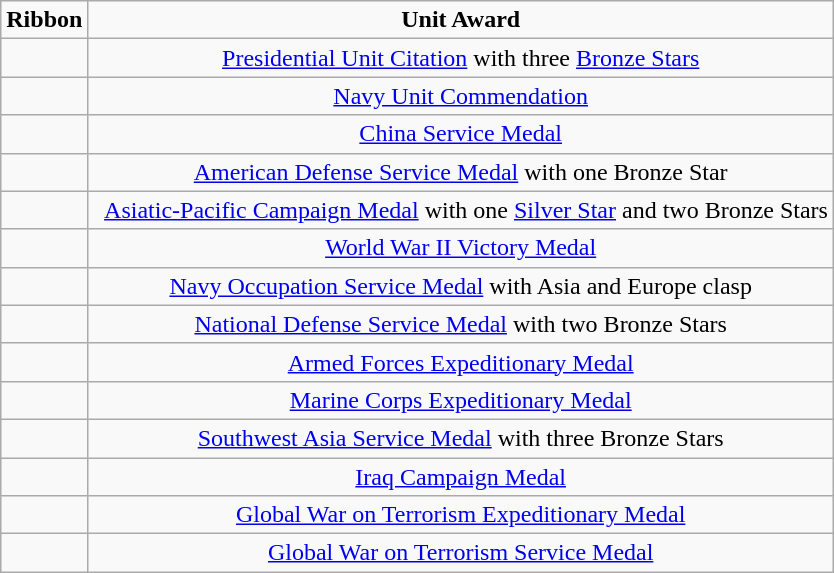<table class="wikitable" style="text-align:center" ; clear: center">
<tr>
<td><strong>Ribbon</strong></td>
<td><strong>Unit Award </strong></td>
</tr>
<tr>
<td></td>
<td><a href='#'>Presidential Unit Citation</a> with three <a href='#'>Bronze Stars</a></td>
</tr>
<tr>
<td></td>
<td><a href='#'>Navy Unit Commendation</a></td>
</tr>
<tr>
<td></td>
<td><a href='#'>China Service Medal</a></td>
</tr>
<tr>
<td></td>
<td><a href='#'>American Defense Service Medal</a> with one Bronze Star</td>
</tr>
<tr>
<td></td>
<td>  <a href='#'>Asiatic-Pacific Campaign Medal</a> with one <a href='#'>Silver Star</a> and two Bronze Stars</td>
</tr>
<tr>
<td></td>
<td><a href='#'>World War II Victory Medal</a></td>
</tr>
<tr>
<td></td>
<td><a href='#'>Navy Occupation Service Medal</a> with Asia and Europe clasp</td>
</tr>
<tr>
<td></td>
<td><a href='#'>National Defense Service Medal</a> with two Bronze Stars</td>
</tr>
<tr>
<td></td>
<td><a href='#'>Armed Forces Expeditionary Medal</a></td>
</tr>
<tr>
<td></td>
<td><a href='#'>Marine Corps Expeditionary Medal</a></td>
</tr>
<tr>
<td></td>
<td><a href='#'>Southwest Asia Service Medal</a> with three Bronze Stars</td>
</tr>
<tr>
<td></td>
<td><a href='#'>Iraq Campaign Medal</a></td>
</tr>
<tr>
<td></td>
<td><a href='#'>Global War on Terrorism Expeditionary Medal</a></td>
</tr>
<tr>
<td></td>
<td><a href='#'>Global War on Terrorism Service Medal</a></td>
</tr>
</table>
